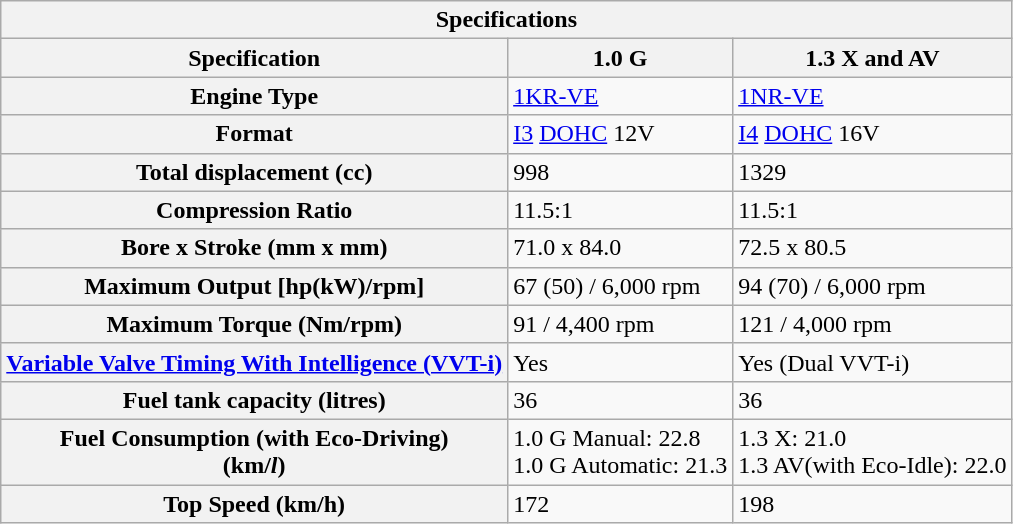<table class="wikitable">
<tr>
<th colspan="3">Specifications</th>
</tr>
<tr>
<th>Specification</th>
<th>1.0 G</th>
<th>1.3 X and AV</th>
</tr>
<tr>
<th>Engine Type</th>
<td><a href='#'>1KR-VE</a></td>
<td><a href='#'>1NR-VE</a></td>
</tr>
<tr>
<th>Format</th>
<td><a href='#'>I3</a> <a href='#'>DOHC</a> 12V</td>
<td><a href='#'>I4</a> <a href='#'>DOHC</a> 16V</td>
</tr>
<tr>
<th>Total displacement (cc)</th>
<td>998</td>
<td>1329</td>
</tr>
<tr>
<th>Compression Ratio</th>
<td>11.5:1</td>
<td>11.5:1</td>
</tr>
<tr>
<th>Bore x Stroke (mm x mm)</th>
<td>71.0 x 84.0</td>
<td>72.5 x 80.5</td>
</tr>
<tr>
<th>Maximum Output [hp(kW)/rpm]</th>
<td>67 (50) / 6,000 rpm</td>
<td>94 (70) / 6,000 rpm</td>
</tr>
<tr>
<th>Maximum Torque (Nm/rpm)</th>
<td>91 / 4,400 rpm</td>
<td>121 / 4,000 rpm</td>
</tr>
<tr>
<th><a href='#'>Variable Valve Timing With Intelligence (VVT-i)</a></th>
<td>Yes</td>
<td>Yes (Dual VVT-i)</td>
</tr>
<tr>
<th>Fuel tank capacity (litres)</th>
<td>36</td>
<td>36</td>
</tr>
<tr>
<th>Fuel Consumption (with Eco-Driving)<br>(km/<em>l</em>)</th>
<td>1.0 G Manual: 22.8<br>1.0 G Automatic: 21.3</td>
<td>1.3 X: 21.0<br>1.3 AV(with Eco-Idle): 22.0</td>
</tr>
<tr>
<th>Top Speed (km/h)</th>
<td>172</td>
<td>198</td>
</tr>
</table>
